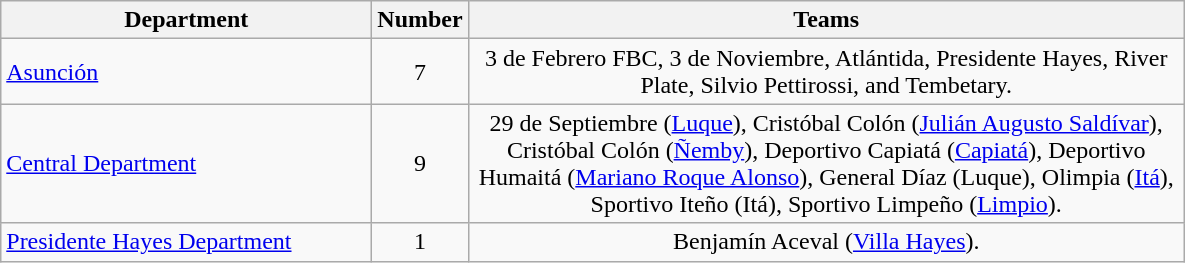<table class="wikitable">
<tr>
<th width=240>Department</th>
<th width=20>Number</th>
<th width=470>Teams</th>
</tr>
<tr>
<td> <a href='#'>Asunción</a></td>
<td align=center>7</td>
<td align=center>3 de Febrero FBC, 3 de Noviembre, Atlántida, Presidente Hayes, River Plate, Silvio Pettirossi, and Tembetary.</td>
</tr>
<tr>
<td> <a href='#'>Central Department</a></td>
<td align=center>9</td>
<td align=center>29 de Septiembre (<a href='#'>Luque</a>), Cristóbal Colón (<a href='#'>Julián Augusto Saldívar</a>), Cristóbal Colón (<a href='#'>Ñemby</a>), Deportivo Capiatá (<a href='#'>Capiatá</a>), Deportivo Humaitá (<a href='#'>Mariano Roque Alonso</a>), General Díaz (Luque), Olimpia (<a href='#'>Itá</a>), Sportivo Iteño (Itá), Sportivo Limpeño (<a href='#'>Limpio</a>).</td>
</tr>
<tr>
<td> <a href='#'>Presidente Hayes Department</a></td>
<td align=center>1</td>
<td align=center>Benjamín Aceval (<a href='#'>Villa Hayes</a>).</td>
</tr>
</table>
